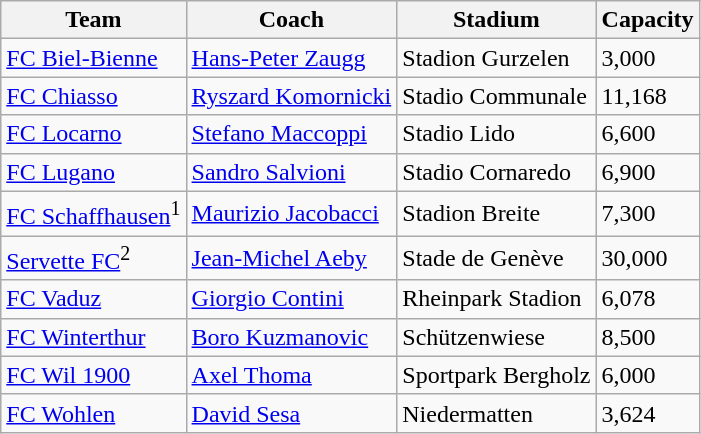<table class="wikitable sortable">
<tr>
<th>Team</th>
<th>Coach</th>
<th>Stadium</th>
<th>Capacity</th>
</tr>
<tr>
<td><a href='#'>FC Biel-Bienne</a></td>
<td><a href='#'>Hans-Peter Zaugg</a></td>
<td>Stadion Gurzelen</td>
<td>3,000</td>
</tr>
<tr>
<td><a href='#'>FC Chiasso</a></td>
<td><a href='#'>Ryszard Komornicki</a></td>
<td>Stadio Communale</td>
<td>11,168</td>
</tr>
<tr>
<td><a href='#'>FC Locarno</a></td>
<td><a href='#'>Stefano Maccoppi</a></td>
<td>Stadio Lido</td>
<td>6,600</td>
</tr>
<tr>
<td><a href='#'>FC Lugano</a></td>
<td><a href='#'>Sandro Salvioni</a></td>
<td>Stadio Cornaredo</td>
<td>6,900</td>
</tr>
<tr>
<td><a href='#'>FC Schaffhausen</a><sup>1</sup></td>
<td><a href='#'>Maurizio Jacobacci</a></td>
<td>Stadion Breite</td>
<td>7,300</td>
</tr>
<tr>
<td><a href='#'>Servette FC</a><sup>2</sup></td>
<td><a href='#'>Jean-Michel Aeby</a></td>
<td>Stade de Genève</td>
<td>30,000</td>
</tr>
<tr>
<td><a href='#'>FC Vaduz</a></td>
<td><a href='#'>Giorgio Contini</a></td>
<td>Rheinpark Stadion</td>
<td>6,078</td>
</tr>
<tr>
<td><a href='#'>FC Winterthur</a></td>
<td><a href='#'>Boro Kuzmanovic</a></td>
<td>Schützenwiese</td>
<td>8,500</td>
</tr>
<tr>
<td><a href='#'>FC Wil 1900</a></td>
<td><a href='#'>Axel Thoma</a></td>
<td>Sportpark Bergholz</td>
<td>6,000</td>
</tr>
<tr>
<td><a href='#'>FC Wohlen</a></td>
<td><a href='#'>David Sesa</a></td>
<td>Niedermatten</td>
<td>3,624</td>
</tr>
</table>
